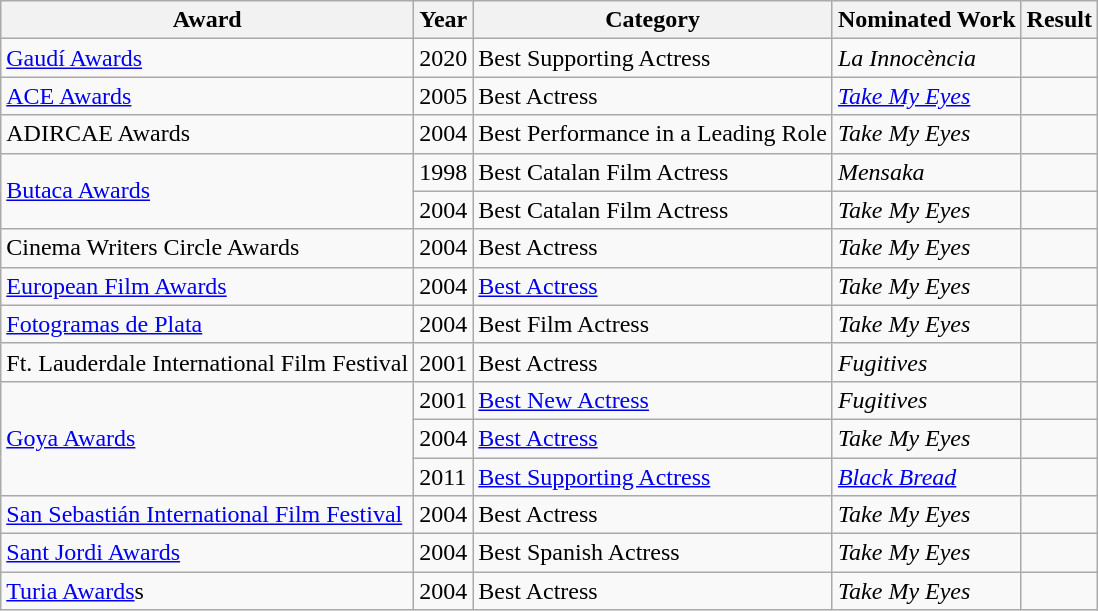<table class="wikitable sortable">
<tr>
<th>Award</th>
<th>Year</th>
<th>Category</th>
<th>Nominated Work</th>
<th>Result</th>
</tr>
<tr>
<td><a href='#'>Gaudí Awards</a></td>
<td>2020</td>
<td>Best Supporting Actress</td>
<td><em>La Innocència</em></td>
<td></td>
</tr>
<tr>
<td><a href='#'>ACE Awards</a></td>
<td>2005</td>
<td>Best Actress</td>
<td><em><a href='#'>Take My Eyes</a></em></td>
<td></td>
</tr>
<tr>
<td>ADIRCAE Awards</td>
<td>2004</td>
<td>Best Performance in a Leading Role</td>
<td><em>Take My Eyes</em></td>
<td></td>
</tr>
<tr>
<td rowspan="2"><a href='#'>Butaca Awards</a></td>
<td>1998</td>
<td>Best Catalan Film Actress</td>
<td><em>Mensaka</em></td>
<td></td>
</tr>
<tr>
<td>2004</td>
<td>Best Catalan Film Actress</td>
<td><em>Take My Eyes</em></td>
<td></td>
</tr>
<tr>
<td>Cinema Writers Circle Awards</td>
<td>2004</td>
<td>Best Actress</td>
<td><em>Take My Eyes</em></td>
<td></td>
</tr>
<tr>
<td><a href='#'>European Film Awards</a></td>
<td>2004</td>
<td><a href='#'>Best Actress</a></td>
<td><em>Take My Eyes</em></td>
<td></td>
</tr>
<tr>
<td><a href='#'>Fotogramas de Plata</a></td>
<td>2004</td>
<td>Best Film Actress</td>
<td><em>Take My Eyes</em></td>
<td></td>
</tr>
<tr>
<td>Ft. Lauderdale International Film Festival</td>
<td>2001</td>
<td>Best Actress</td>
<td><em>Fugitives</em></td>
<td></td>
</tr>
<tr>
<td rowspan="3"><a href='#'>Goya Awards</a></td>
<td>2001</td>
<td><a href='#'>Best New Actress</a></td>
<td><em>Fugitives</em></td>
<td></td>
</tr>
<tr>
<td>2004</td>
<td><a href='#'>Best Actress</a></td>
<td><em>Take My Eyes</em></td>
<td></td>
</tr>
<tr>
<td>2011</td>
<td><a href='#'>Best Supporting Actress</a></td>
<td><em><a href='#'>Black Bread</a></em></td>
<td></td>
</tr>
<tr>
<td><a href='#'>San Sebastián International Film Festival</a></td>
<td>2004</td>
<td>Best Actress</td>
<td><em>Take My Eyes</em></td>
<td></td>
</tr>
<tr>
<td><a href='#'>Sant Jordi Awards</a></td>
<td>2004</td>
<td>Best Spanish Actress</td>
<td><em>Take My Eyes</em></td>
<td></td>
</tr>
<tr>
<td><a href='#'>Turia Awards</a>s</td>
<td>2004</td>
<td>Best Actress</td>
<td><em>Take My Eyes</em></td>
<td></td>
</tr>
</table>
